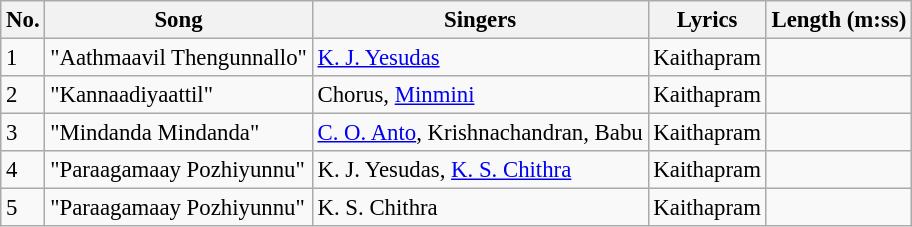<table class="wikitable" style="font-size:95%;">
<tr>
<th>No.</th>
<th>Song</th>
<th>Singers</th>
<th>Lyrics</th>
<th>Length (m:ss)</th>
</tr>
<tr>
<td>1</td>
<td>"Aathmaavil Thengunnallo"</td>
<td><a href='#'>K. J. Yesudas</a></td>
<td>Kaithapram</td>
<td></td>
</tr>
<tr>
<td>2</td>
<td>"Kannaadiyaattil"</td>
<td>Chorus, <a href='#'>Minmini</a></td>
<td>Kaithapram</td>
<td></td>
</tr>
<tr>
<td>3</td>
<td>"Mindanda Mindanda"</td>
<td><a href='#'>C. O. Anto</a>, Krishnachandran, Babu</td>
<td>Kaithapram</td>
<td></td>
</tr>
<tr>
<td>4</td>
<td>"Paraagamaay Pozhiyunnu"</td>
<td>K. J. Yesudas, <a href='#'>K. S. Chithra</a></td>
<td>Kaithapram</td>
<td></td>
</tr>
<tr>
<td>5</td>
<td>"Paraagamaay Pozhiyunnu"</td>
<td>K. S. Chithra</td>
<td>Kaithapram</td>
<td></td>
</tr>
</table>
